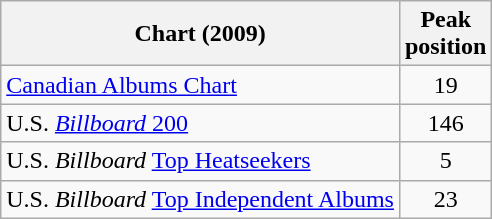<table class="wikitable sortable">
<tr>
<th align="left">Chart (2009)</th>
<th style="text-align:center;">Peak<br>position</th>
</tr>
<tr>
<td align="left"><a href='#'>Canadian Albums Chart</a></td>
<td style="text-align:center;">19</td>
</tr>
<tr>
<td align="left">U.S. <a href='#'><em>Billboard</em> 200</a></td>
<td style="text-align:center;">146</td>
</tr>
<tr>
<td align="left">U.S. <em>Billboard</em> <a href='#'>Top Heatseekers</a></td>
<td style="text-align:center;">5</td>
</tr>
<tr>
<td align="left">U.S. <em>Billboard</em> <a href='#'>Top Independent Albums</a></td>
<td style="text-align:center;">23</td>
</tr>
</table>
